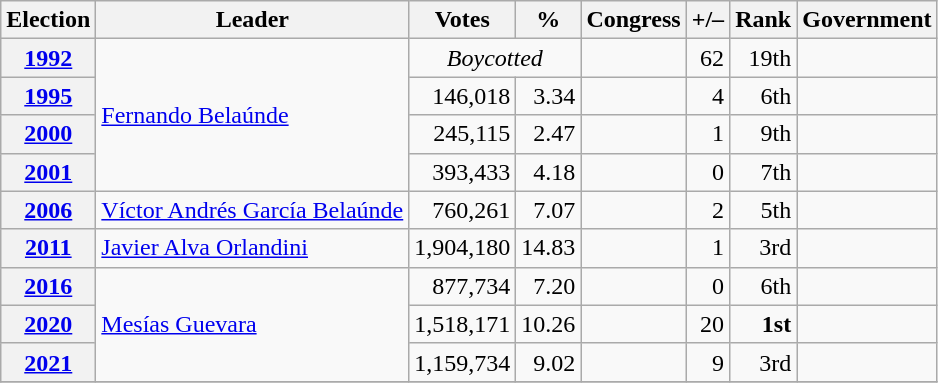<table class=wikitable style=text-align:right>
<tr>
<th>Election</th>
<th>Leader</th>
<th>Votes</th>
<th>%</th>
<th>Congress</th>
<th>+/–</th>
<th>Rank</th>
<th>Government</th>
</tr>
<tr>
<th><a href='#'>1992</a></th>
<td align=left rowspan="4"><a href='#'>Fernando Belaúnde</a></td>
<td align=center colspan=2><em>Boycotted</em></td>
<td></td>
<td> 62</td>
<td> 19th</td>
<td></td>
</tr>
<tr>
<th><a href='#'>1995</a></th>
<td>146,018</td>
<td>3.34</td>
<td></td>
<td> 4</td>
<td> 6th</td>
<td></td>
</tr>
<tr>
<th><a href='#'>2000</a></th>
<td>245,115</td>
<td>2.47</td>
<td></td>
<td> 1</td>
<td> 9th</td>
<td></td>
</tr>
<tr>
<th><a href='#'>2001</a></th>
<td>393,433</td>
<td>4.18</td>
<td></td>
<td> 0</td>
<td> 7th</td>
<td></td>
</tr>
<tr>
<th><a href='#'>2006</a></th>
<td align=left rowspan="1"><a href='#'>Víctor Andrés García Belaúnde</a></td>
<td>760,261</td>
<td>7.07<br></td>
<td></td>
<td> 2</td>
<td> 5th</td>
<td></td>
</tr>
<tr>
<th><a href='#'>2011</a></th>
<td align=left rowspan="1"><a href='#'>Javier Alva Orlandini</a></td>
<td>1,904,180</td>
<td>14.83<br></td>
<td></td>
<td> 1</td>
<td> 3rd</td>
<td></td>
</tr>
<tr>
<th><a href='#'>2016</a></th>
<td align=left rowspan="3"><a href='#'>Mesías Guevara</a></td>
<td>877,734</td>
<td>7.20</td>
<td></td>
<td> 0</td>
<td> 6th</td>
<td></td>
</tr>
<tr>
<th><a href='#'>2020</a></th>
<td>1,518,171</td>
<td>10.26</td>
<td></td>
<td> 20</td>
<td> <strong>1st</strong></td>
<td></td>
</tr>
<tr>
<th><a href='#'>2021</a></th>
<td>1,159,734</td>
<td>9.02</td>
<td></td>
<td> 9</td>
<td> 3rd</td>
<td></td>
</tr>
<tr>
</tr>
</table>
